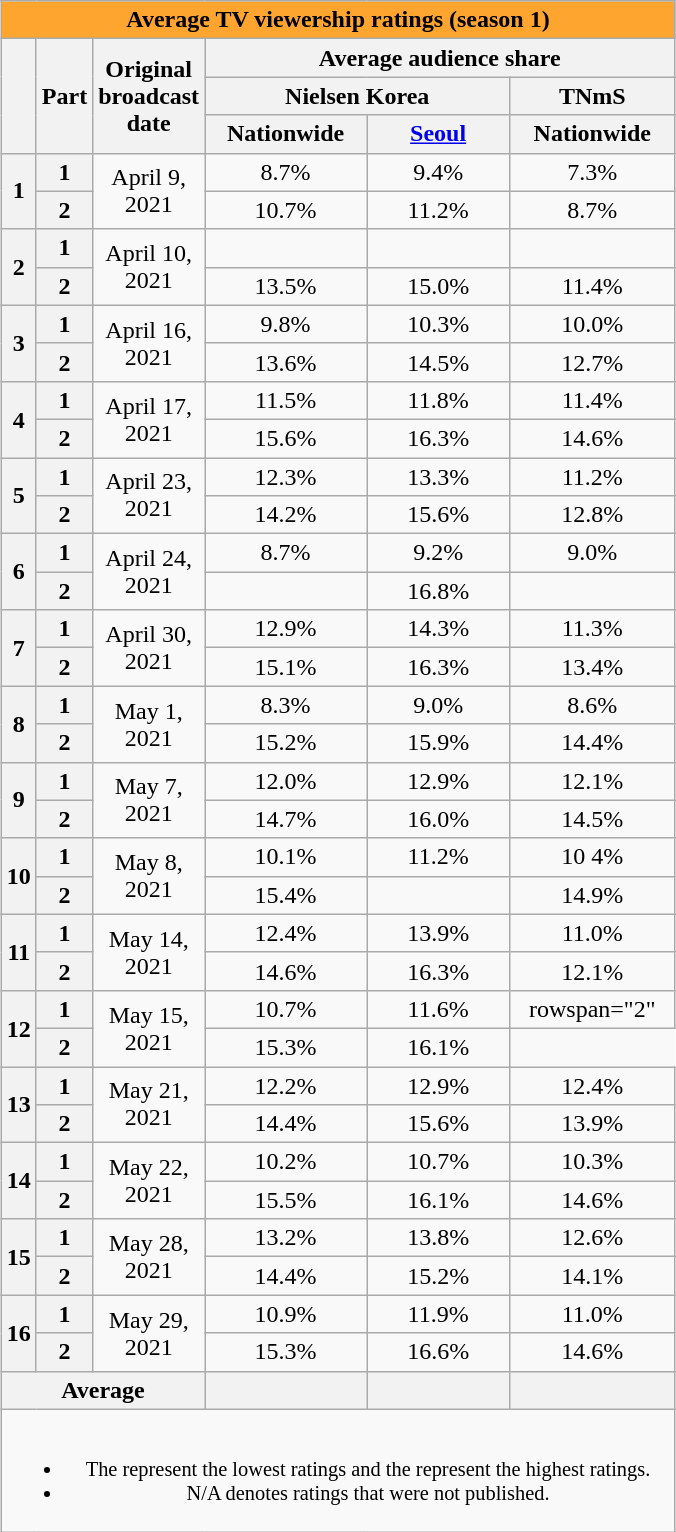<table class="wikitable" style="text-align:center;max-width:450px; margin-left: auto; margin-right: auto; border: none;">
<tr>
<th colspan="6" style="background:#FEA530; text-align:center">Average TV viewership ratings (season 1)</th>
</tr>
<tr>
<th scope="col" rowspan="3"></th>
<th scope="col" rowspan="3">Part</th>
<th scope="col" rowspan="3">Original broadcast date</th>
<th scope="col" colspan="3">Average audience share</th>
</tr>
<tr>
<th scope="col" colspan="2">Nielsen Korea</th>
<th scope="col">TNmS</th>
</tr>
<tr>
<th style="width:7em">Nationwide</th>
<th style="width:7em"><a href='#'>Seoul</a></th>
<th style="width:7em">Nationwide</th>
</tr>
<tr>
<th scope="row" rowspan="2">1</th>
<th scope="row">1</th>
<td rowspan="2">April 9, 2021</td>
<td>8.7% </td>
<td>9.4% </td>
<td>7.3% </td>
</tr>
<tr>
<th scope="row">2</th>
<td>10.7% </td>
<td>11.2% </td>
<td>8.7% </td>
</tr>
<tr>
<th scope="row" rowspan="2">2</th>
<th scope="row">1</th>
<td rowspan="2">April 10, 2021</td>
<td><strong></strong> </td>
<td><strong></strong> </td>
<td><strong></strong> </td>
</tr>
<tr>
<th scope="row">2</th>
<td>13.5% </td>
<td>15.0% </td>
<td>11.4% </td>
</tr>
<tr>
<th scope="row" rowspan="2">3</th>
<th scope="row">1</th>
<td rowspan="2">April 16, 2021</td>
<td>9.8% </td>
<td>10.3% </td>
<td>10.0% </td>
</tr>
<tr>
<th scope="row">2</th>
<td>13.6% </td>
<td>14.5% </td>
<td>12.7% </td>
</tr>
<tr>
<th scope="row" rowspan="2">4</th>
<th scope="row">1</th>
<td rowspan="2">April 17, 2021</td>
<td>11.5% </td>
<td>11.8% </td>
<td>11.4% </td>
</tr>
<tr>
<th scope="row">2</th>
<td>15.6% </td>
<td>16.3% </td>
<td>14.6% </td>
</tr>
<tr>
<th scope="row" rowspan="2">5</th>
<th scope="row">1</th>
<td rowspan="2">April 23, 2021</td>
<td>12.3% </td>
<td>13.3% </td>
<td>11.2% </td>
</tr>
<tr>
<th scope="row">2</th>
<td>14.2% </td>
<td>15.6% </td>
<td>12.8% </td>
</tr>
<tr>
<th scope="row" rowspan="2">6</th>
<th scope="row">1</th>
<td rowspan="2">April 24, 2021</td>
<td>8.7% </td>
<td>9.2% </td>
<td>9.0% </td>
</tr>
<tr>
<th scope="row">2</th>
<td><strong></strong> </td>
<td>16.8% </td>
<td><strong></strong> </td>
</tr>
<tr>
<th scope="row" rowspan="2">7</th>
<th scope="row">1</th>
<td rowspan="2">April 30, 2021</td>
<td>12.9% </td>
<td>14.3% </td>
<td>11.3% </td>
</tr>
<tr>
<th scope="row">2</th>
<td>15.1% </td>
<td>16.3% </td>
<td>13.4% </td>
</tr>
<tr>
<th scope="row" rowspan="2">8</th>
<th scope="row">1</th>
<td rowspan="2">May 1, 2021</td>
<td>8.3% </td>
<td>9.0% </td>
<td>8.6% </td>
</tr>
<tr>
<th scope="row">2</th>
<td>15.2% </td>
<td>15.9% </td>
<td>14.4% </td>
</tr>
<tr>
<th scope="row" rowspan="2">9</th>
<th scope="row">1</th>
<td rowspan="2">May 7, 2021</td>
<td>12.0% </td>
<td>12.9% </td>
<td>12.1% </td>
</tr>
<tr>
<th scope="row">2</th>
<td>14.7% </td>
<td>16.0% </td>
<td>14.5% </td>
</tr>
<tr>
<th scope="row" rowspan="2">10</th>
<th scope="row">1</th>
<td rowspan="2">May 8, 2021</td>
<td>10.1% </td>
<td>11.2% </td>
<td>10 4% </td>
</tr>
<tr>
<th scope="row">2</th>
<td>15.4% </td>
<td><strong></strong> </td>
<td>14.9% </td>
</tr>
<tr>
<th scope="row" rowspan="2">11</th>
<th scope="row">1</th>
<td rowspan="2">May 14, 2021</td>
<td>12.4% </td>
<td>13.9% </td>
<td>11.0% </td>
</tr>
<tr>
<th scope="row">2</th>
<td>14.6% </td>
<td>16.3% </td>
<td>12.1% </td>
</tr>
<tr>
<th scope="row" rowspan="2">12</th>
<th scope="row">1</th>
<td rowspan="2">May 15, 2021</td>
<td>10.7% </td>
<td>11.6% </td>
<td>rowspan="2" </td>
</tr>
<tr>
<th scope="row">2</th>
<td>15.3% </td>
<td>16.1% </td>
</tr>
<tr>
<th scope="row" rowspan="2">13</th>
<th scope="row">1</th>
<td rowspan="2">May 21, 2021</td>
<td>12.2% </td>
<td>12.9% </td>
<td>12.4% </td>
</tr>
<tr>
<th scope="row">2</th>
<td>14.4% </td>
<td>15.6% </td>
<td>13.9% </td>
</tr>
<tr>
<th scope="row" rowspan="2">14</th>
<th scope="row">1</th>
<td rowspan="2">May 22, 2021</td>
<td>10.2% </td>
<td>10.7% </td>
<td>10.3% </td>
</tr>
<tr>
<th scope="row">2</th>
<td>15.5% </td>
<td>16.1% </td>
<td>14.6% </td>
</tr>
<tr>
<th scope="row" rowspan="2">15</th>
<th scope="row">1</th>
<td rowspan="2">May 28, 2021</td>
<td>13.2% </td>
<td>13.8% </td>
<td>12.6% </td>
</tr>
<tr>
<th scope="row">2</th>
<td>14.4% </td>
<td>15.2% </td>
<td>14.1% </td>
</tr>
<tr>
<th scope="row" rowspan="2">16</th>
<th scope="row">1</th>
<td rowspan="2">May 29, 2021</td>
<td>10.9% </td>
<td>11.9% </td>
<td>11.0% </td>
</tr>
<tr>
<th scope="row">2</th>
<td>15.3% </td>
<td>16.6% </td>
<td>14.6% </td>
</tr>
<tr>
<th colspan="3">Average</th>
<th></th>
<th></th>
<th></th>
</tr>
<tr>
<td colspan="6" style="font-size:85%"><br><ul><li>The <strong></strong> represent the lowest ratings and the <strong></strong> represent the highest ratings.</li><li>N/A denotes ratings that were not published.</li></ul></td>
</tr>
</table>
